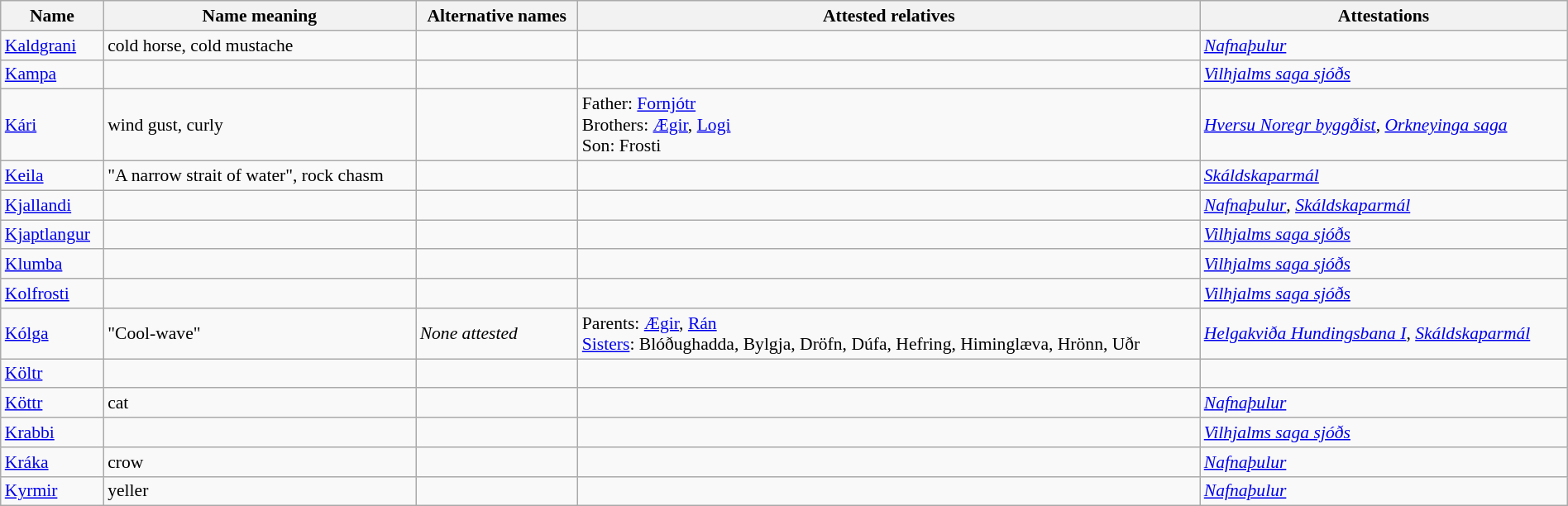<table class="wikitable sortable" style="font-size: 90%; width: 100%">
<tr>
<th>Name</th>
<th>Name meaning</th>
<th>Alternative names</th>
<th>Attested relatives</th>
<th>Attestations</th>
</tr>
<tr>
<td><a href='#'>Kaldgrani</a></td>
<td>cold horse, cold mustache</td>
<td></td>
<td></td>
<td><em><a href='#'>Nafnaþulur</a></em></td>
</tr>
<tr>
<td><a href='#'>Kampa</a></td>
<td></td>
<td></td>
<td></td>
<td><em><a href='#'>Vilhjalms saga sjóðs</a></em></td>
</tr>
<tr>
<td><a href='#'>Kári</a></td>
<td>wind gust, curly</td>
<td></td>
<td>Father: <a href='#'>Fornjótr</a> <br> Brothers: <a href='#'>Ægir</a>, <a href='#'>Logi</a> <br> Son: Frosti</td>
<td><em><a href='#'>Hversu Noregr byggðist</a></em>, <em><a href='#'>Orkneyinga saga</a></em></td>
</tr>
<tr>
<td><a href='#'>Keila</a></td>
<td>"A narrow strait of water", rock chasm</td>
<td></td>
<td></td>
<td><em><a href='#'>Skáldskaparmál</a></em></td>
</tr>
<tr>
<td><a href='#'>Kjallandi</a></td>
<td></td>
<td></td>
<td></td>
<td><em><a href='#'>Nafnaþulur</a></em>, <em><a href='#'>Skáldskaparmál</a></em></td>
</tr>
<tr>
<td><a href='#'>Kjaptlangur</a></td>
<td></td>
<td></td>
<td></td>
<td><em><a href='#'>Vilhjalms saga sjóðs</a></em></td>
</tr>
<tr>
<td><a href='#'>Klumba</a></td>
<td></td>
<td></td>
<td></td>
<td><em><a href='#'>Vilhjalms saga sjóðs</a></em></td>
</tr>
<tr>
<td><a href='#'>Kolfrosti</a></td>
<td></td>
<td></td>
<td></td>
<td><em><a href='#'>Vilhjalms saga sjóðs</a></em></td>
</tr>
<tr>
<td><a href='#'>Kólga</a></td>
<td>"Cool-wave"</td>
<td><em>None attested</em></td>
<td>Parents: <a href='#'>Ægir</a>, <a href='#'>Rán</a> <br> <a href='#'>Sisters</a>: Blóðughadda, Bylgja, Dröfn, Dúfa, Hefring, Himinglæva, Hrönn, Uðr</td>
<td><em><a href='#'>Helgakviða Hundingsbana I</a></em>, <em><a href='#'>Skáldskaparmál</a></em></td>
</tr>
<tr>
<td><a href='#'>Költr</a></td>
<td></td>
<td></td>
<td></td>
<td></td>
</tr>
<tr>
<td><a href='#'>Köttr</a></td>
<td>cat</td>
<td></td>
<td></td>
<td><em><a href='#'>Nafnaþulur</a></em></td>
</tr>
<tr>
<td><a href='#'>Krabbi</a></td>
<td></td>
<td></td>
<td></td>
<td><em><a href='#'>Vilhjalms saga sjóðs</a></em></td>
</tr>
<tr>
<td><a href='#'>Kráka</a></td>
<td>crow</td>
<td></td>
<td></td>
<td><em><a href='#'>Nafnaþulur</a></em></td>
</tr>
<tr>
<td><a href='#'>Kyrmir</a></td>
<td>yeller</td>
<td></td>
<td></td>
<td><em><a href='#'>Nafnaþulur</a></em></td>
</tr>
</table>
